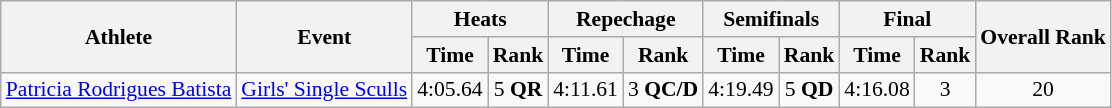<table class="wikitable" style="font-size:90%">
<tr>
<th rowspan="2">Athlete</th>
<th rowspan="2">Event</th>
<th colspan="2">Heats</th>
<th colspan="2">Repechage</th>
<th colspan="2">Semifinals</th>
<th colspan="2">Final</th>
<th rowspan="2">Overall Rank</th>
</tr>
<tr>
<th>Time</th>
<th>Rank</th>
<th>Time</th>
<th>Rank</th>
<th>Time</th>
<th>Rank</th>
<th>Time</th>
<th>Rank</th>
</tr>
<tr>
<td><a href='#'>Patricia Rodrigues Batista</a></td>
<td><a href='#'>Girls' Single Sculls</a></td>
<td align=center>4:05.64</td>
<td align=center>5 <strong>QR</strong></td>
<td align=center>4:11.61</td>
<td align=center>3 <strong>QC/D</strong></td>
<td align=center>4:19.49</td>
<td align=center>5 <strong>QD</strong></td>
<td align=center>4:16.08</td>
<td align=center>3</td>
<td align=center>20</td>
</tr>
</table>
